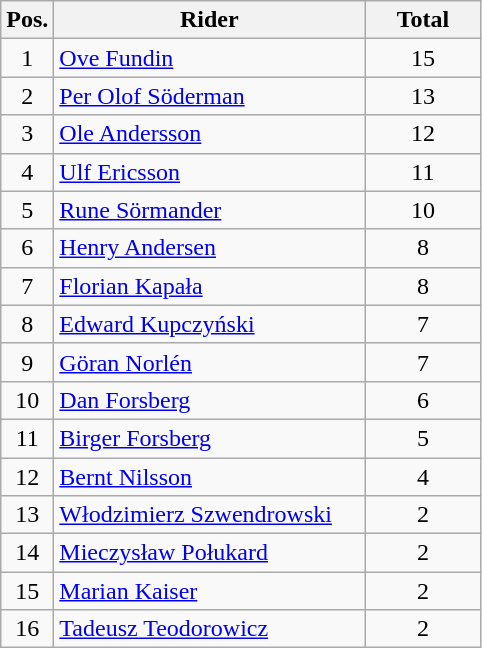<table class="wikitable" style="text-align:center;">
<tr>
<th width=25px>Pos.</th>
<th style="width:200px;">Rider</th>
<th width=70px>Total</th>
</tr>
<tr>
<td>1</td>
<td align=left> <a href='#'>Ove Fundin</a></td>
<td>15</td>
</tr>
<tr>
<td>2</td>
<td align=left> <a href='#'>Per Olof Söderman</a></td>
<td>13</td>
</tr>
<tr>
<td>3</td>
<td align=left> <a href='#'>Ole Andersson</a></td>
<td>12</td>
</tr>
<tr>
<td>4</td>
<td align=left> <a href='#'>Ulf Ericsson</a></td>
<td>11</td>
</tr>
<tr>
<td>5</td>
<td align=left> <a href='#'>Rune Sörmander</a></td>
<td>10</td>
</tr>
<tr>
<td>6</td>
<td align=left> <a href='#'>Henry Andersen</a></td>
<td>8</td>
</tr>
<tr>
<td>7</td>
<td align=left> <a href='#'>Florian Kapała</a></td>
<td>8</td>
</tr>
<tr>
<td>8</td>
<td align=left> <a href='#'>Edward Kupczyński</a></td>
<td>7</td>
</tr>
<tr>
<td>9</td>
<td align=left> <a href='#'>Göran Norlén</a></td>
<td>7</td>
</tr>
<tr>
<td>10</td>
<td align=left> <a href='#'>Dan Forsberg</a></td>
<td>6</td>
</tr>
<tr>
<td>11</td>
<td align=left> <a href='#'>Birger Forsberg</a></td>
<td>5</td>
</tr>
<tr>
<td>12</td>
<td align=left> <a href='#'>Bernt Nilsson</a></td>
<td>4</td>
</tr>
<tr>
<td>13</td>
<td align=left> <a href='#'>Włodzimierz Szwendrowski</a></td>
<td>2</td>
</tr>
<tr>
<td>14</td>
<td align=left> <a href='#'>Mieczysław Połukard</a></td>
<td>2</td>
</tr>
<tr>
<td>15</td>
<td align=left> <a href='#'>Marian Kaiser</a></td>
<td>2</td>
</tr>
<tr>
<td>16</td>
<td align=left> <a href='#'>Tadeusz Teodorowicz</a></td>
<td>2</td>
</tr>
</table>
